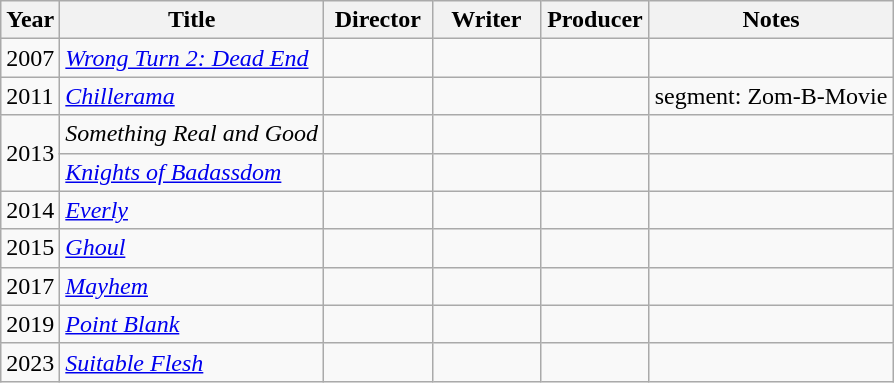<table class="wikitable" margin-right:auto; margin-right:auto">
<tr>
<th>Year</th>
<th>Title</th>
<th width="65">Director</th>
<th width="65">Writer</th>
<th width="65">Producer</th>
<th>Notes</th>
</tr>
<tr>
<td>2007</td>
<td><em><a href='#'>Wrong Turn 2: Dead End</a></em></td>
<td></td>
<td></td>
<td></td>
<td></td>
</tr>
<tr>
<td>2011</td>
<td><em><a href='#'>Chillerama</a></em></td>
<td></td>
<td></td>
<td></td>
<td>segment: Zom-B-Movie</td>
</tr>
<tr>
<td rowspan=2>2013</td>
<td><em>Something Real and Good</em></td>
<td></td>
<td></td>
<td></td>
<td></td>
</tr>
<tr>
<td><em><a href='#'>Knights of Badassdom</a></em></td>
<td></td>
<td></td>
<td></td>
<td></td>
</tr>
<tr>
<td>2014</td>
<td><em><a href='#'>Everly</a></em></td>
<td></td>
<td></td>
<td></td>
<td></td>
</tr>
<tr>
<td>2015</td>
<td><em><a href='#'>Ghoul</a></em></td>
<td></td>
<td></td>
<td></td>
<td></td>
</tr>
<tr>
<td>2017</td>
<td><em><a href='#'>Mayhem</a></em></td>
<td></td>
<td></td>
<td></td>
<td></td>
</tr>
<tr>
<td>2019</td>
<td><em><a href='#'>Point Blank</a></em></td>
<td></td>
<td></td>
<td></td>
<td></td>
</tr>
<tr>
<td>2023</td>
<td><em><a href='#'>Suitable Flesh</a></em></td>
<td></td>
<td></td>
<td></td>
<td></td>
</tr>
</table>
